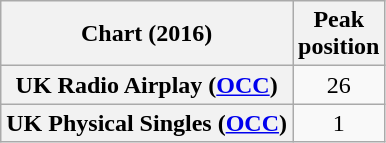<table class="wikitable sortable plainrowheaders">
<tr>
<th scope="col">Chart (2016)</th>
<th scope="col">Peak<br>position</th>
</tr>
<tr>
<th scope="row">UK Radio Airplay (<a href='#'>OCC</a>)</th>
<td align="center">26</td>
</tr>
<tr>
<th scope="row">UK Physical Singles (<a href='#'>OCC</a>)</th>
<td align="center">1</td>
</tr>
</table>
